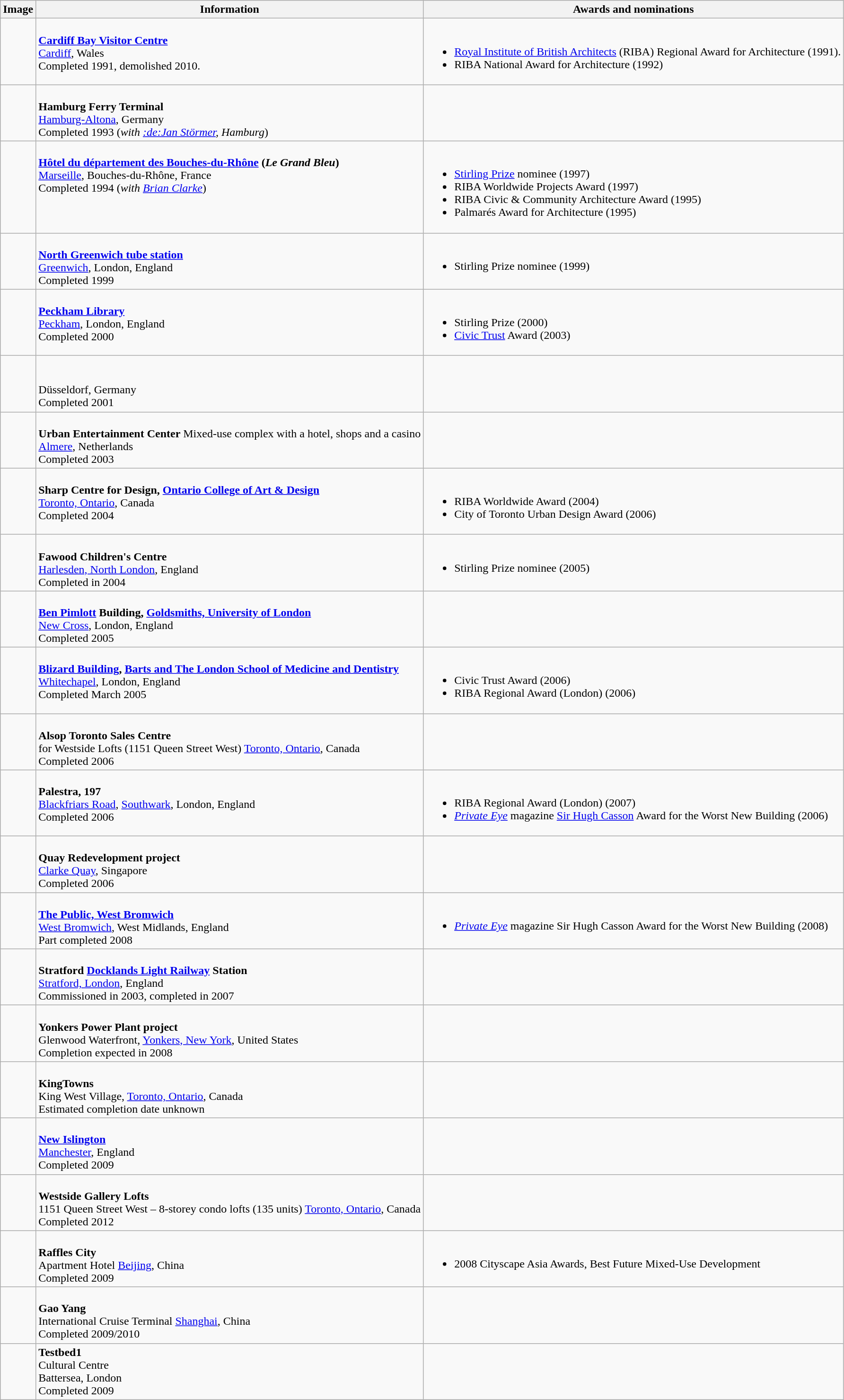<table class=wikitable>
<tr>
<th>Image</th>
<th>Information</th>
<th>Awards and nominations</th>
</tr>
<tr valign=top>
<td></td>
<td><br><strong><a href='#'>Cardiff Bay Visitor Centre</a></strong><br>
<a href='#'>Cardiff</a>, Wales<br>
Completed 1991, demolished 2010.</td>
<td><br><ul><li><a href='#'>Royal Institute of British Architects</a> (RIBA) Regional Award for Architecture (1991).</li><li>RIBA National Award for Architecture (1992)</li></ul></td>
</tr>
<tr valign=top>
<td></td>
<td><br><strong>Hamburg Ferry Terminal</strong><br>
<a href='#'>Hamburg-Altona</a>, Germany<br>
Completed 1993 (<em>with <a href='#'>:de:Jan Störmer</a>, Hamburg</em>)</td>
<td></td>
</tr>
<tr valign=top>
<td></td>
<td><br><strong><a href='#'>Hôtel du département des Bouches-du-Rhône</a> (<em>Le Grand Bleu</em>)</strong><br>
<a href='#'>Marseille</a>, Bouches-du-Rhône, France<br>
Completed 1994 (<em>with <a href='#'>Brian Clarke</a></em>)</td>
<td><br><ul><li><a href='#'>Stirling Prize</a> nominee (1997)</li><li>RIBA Worldwide Projects Award (1997)</li><li>RIBA Civic & Community Architecture Award (1995)</li><li>Palmarés Award for Architecture (1995)</li></ul></td>
</tr>
<tr valign=top>
<td></td>
<td><br><strong><a href='#'>North Greenwich tube station</a></strong><br>
<a href='#'>Greenwich</a>, London, England<br>
Completed 1999</td>
<td><br><ul><li>Stirling Prize nominee (1999)</li></ul></td>
</tr>
<tr valign=top>
<td></td>
<td><br><strong><a href='#'>Peckham Library</a></strong><br>
<a href='#'>Peckham</a>, London, England<br>
Completed 2000</td>
<td><br><ul><li>Stirling Prize (2000)</li><li><a href='#'>Civic Trust</a> Award (2003)</li></ul></td>
</tr>
<tr valign=top>
<td></td>
<td><br><strong></strong><br>
Düsseldorf, Germany<br>
Completed 2001</td>
<td></td>
</tr>
<tr valign=top>
<td></td>
<td><br><strong>Urban Entertainment Center</strong> Mixed-use complex with a hotel, shops and a casino<br>
<a href='#'>Almere</a>, Netherlands<br>
Completed 2003</td>
<td></td>
</tr>
<tr valign=top>
<td></td>
<td><br><strong>Sharp Centre for Design, <a href='#'>Ontario College of Art & Design</a></strong><br>
<a href='#'>Toronto, Ontario</a>, Canada<br>
Completed 2004</td>
<td><br><ul><li>RIBA Worldwide Award (2004)</li><li>City of Toronto Urban Design Award (2006)</li></ul></td>
</tr>
<tr valign=top>
<td></td>
<td><br><strong>Fawood Children's Centre</strong><br>
<a href='#'>Harlesden, North London</a>, England<br>
Completed in 2004</td>
<td><br><ul><li>Stirling Prize nominee (2005)</li></ul></td>
</tr>
<tr valign=top>
<td></td>
<td><br><strong><a href='#'>Ben Pimlott</a> Building, <a href='#'>Goldsmiths, University of London</a></strong><br>
<a href='#'>New Cross</a>, London, England<br>
Completed 2005</td>
<td></td>
</tr>
<tr valign=top>
<td></td>
<td><br><strong><a href='#'>Blizard Building</a>, <a href='#'>Barts and The London School of Medicine and Dentistry</a></strong><br>
<a href='#'>Whitechapel</a>, London, England<br>
Completed March 2005</td>
<td><br><ul><li>Civic Trust Award (2006)</li><li>RIBA Regional Award (London) (2006)</li></ul></td>
</tr>
<tr valign=top>
<td></td>
<td><br><strong>Alsop Toronto Sales Centre</strong><br> for Westside Lofts (1151 Queen Street West)
<a href='#'>Toronto, Ontario</a>, Canada<br>
Completed 2006</td>
<td></td>
</tr>
<tr valign=top>
<td></td>
<td><br><strong>Palestra, 197</strong><br>
<a href='#'>Blackfriars Road</a>, <a href='#'>Southwark</a>, London, England<br>
Completed 2006</td>
<td><br><ul><li>RIBA Regional Award (London) (2007)</li><li><em><a href='#'>Private Eye</a></em> magazine <a href='#'>Sir Hugh Casson</a> Award for the Worst New Building (2006)</li></ul></td>
</tr>
<tr valign=top>
<td></td>
<td><br><strong>Quay Redevelopment project</strong><br>
<a href='#'>Clarke Quay</a>, Singapore<br>
Completed 2006</td>
<td></td>
</tr>
<tr valign=top>
<td></td>
<td><br><strong><a href='#'>The Public, West Bromwich</a></strong><br>
<a href='#'>West Bromwich</a>, West Midlands, England<br>
Part completed 2008</td>
<td><br><ul><li><em><a href='#'>Private Eye</a></em> magazine Sir Hugh Casson Award for the Worst New Building (2008)</li></ul></td>
</tr>
<tr valign=top>
<td></td>
<td><br><strong>Stratford <a href='#'>Docklands Light Railway</a> Station</strong><br>
<a href='#'>Stratford, London</a>, England<br>
Commissioned in 2003, completed in 2007</td>
<td></td>
</tr>
<tr valign=top>
<td></td>
<td><br><strong>Yonkers Power Plant project</strong><br>
Glenwood Waterfront, <a href='#'>Yonkers, New York</a>, United States<br>
Completion expected in 2008</td>
<td></td>
</tr>
<tr valign=top>
<td></td>
<td><br><strong>KingTowns</strong><br>
King West Village, <a href='#'>Toronto, Ontario</a>, Canada<br>
Estimated completion date unknown</td>
<td></td>
</tr>
<tr valign=top>
<td></td>
<td><br><strong><a href='#'>New Islington</a></strong><br>
<a href='#'>Manchester</a>, England<br>
Completed 2009</td>
<td></td>
</tr>
<tr valign=top>
<td></td>
<td><br><strong>Westside Gallery Lofts</strong><br> 1151 Queen Street West – 8-storey condo lofts (135 units)
<a href='#'>Toronto, Ontario</a>, Canada<br>
Completed 2012</td>
<td></td>
</tr>
<tr valign=top>
<td></td>
<td><br><strong>Raffles City</strong><br> Apartment Hotel
<a href='#'>Beijing</a>, China<br>
Completed 2009</td>
<td><br><ul><li>2008 Cityscape Asia Awards, Best Future Mixed-Use Development<em></li></ul></td>
</tr>
<tr valign=top>
<td><br></td>
<td><br><strong>Gao Yang</strong><br> International Cruise Terminal
<a href='#'>Shanghai</a>, China<br>
Completed 2009/2010</td>
<td></td>
</tr>
<tr>
<td></td>
<td><strong>Testbed1</strong><br> Cultural Centre<br>Battersea, London<br>
Completed 2009</td>
<td></td>
</tr>
</table>
